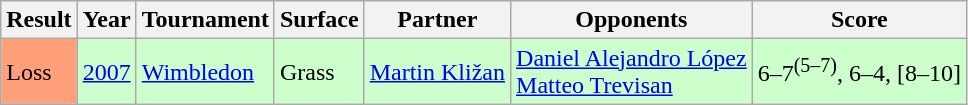<table class="sortable wikitable">
<tr>
<th>Result</th>
<th>Year</th>
<th>Tournament</th>
<th>Surface</th>
<th>Partner</th>
<th>Opponents</th>
<th class=unsortable>Score</th>
</tr>
<tr style=background:#CCFFCC>
<td bgcolor=FFA07A>Loss</td>
<td><a href='#'>2007</a></td>
<td><a href='#'>Wimbledon</a></td>
<td>Grass</td>
<td> <a href='#'>Martin Kližan</a></td>
<td> <a href='#'>Daniel Alejandro López</a> <br>  <a href='#'>Matteo Trevisan</a></td>
<td>6–7<sup>(5–7)</sup>, 6–4, [8–10]</td>
</tr>
</table>
